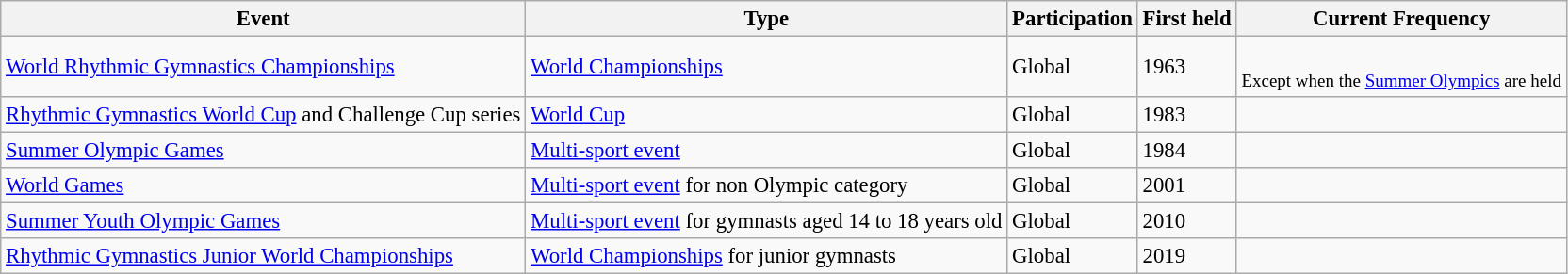<table class="wikitable sortable" style="font-size:95%;">
<tr>
<th>Event</th>
<th>Type</th>
<th>Participation</th>
<th>First held</th>
<th>Current Frequency</th>
</tr>
<tr>
<td><a href='#'>World Rhythmic Gymnastics Championships</a></td>
<td><a href='#'>World Championships</a></td>
<td>Global</td>
<td>1963</td>
<td><br><small>Except when the <a href='#'>Summer Olympics</a> are held</small></td>
</tr>
<tr>
<td><a href='#'>Rhythmic Gymnastics World Cup</a> and Challenge Cup series</td>
<td><a href='#'>World Cup</a></td>
<td>Global</td>
<td>1983</td>
<td></td>
</tr>
<tr>
<td><a href='#'>Summer Olympic Games</a></td>
<td><a href='#'>Multi-sport event</a></td>
<td>Global</td>
<td>1984</td>
<td></td>
</tr>
<tr>
<td><a href='#'>World Games</a></td>
<td><a href='#'>Multi-sport event</a> for non Olympic category</td>
<td>Global</td>
<td>2001</td>
<td></td>
</tr>
<tr>
<td><a href='#'>Summer Youth Olympic Games</a></td>
<td><a href='#'>Multi-sport event</a> for gymnasts aged 14 to 18 years old</td>
<td>Global</td>
<td>2010</td>
<td></td>
</tr>
<tr>
<td><a href='#'>Rhythmic Gymnastics Junior World Championships</a></td>
<td><a href='#'>World Championships</a> for junior gymnasts</td>
<td>Global</td>
<td>2019</td>
<td></td>
</tr>
</table>
